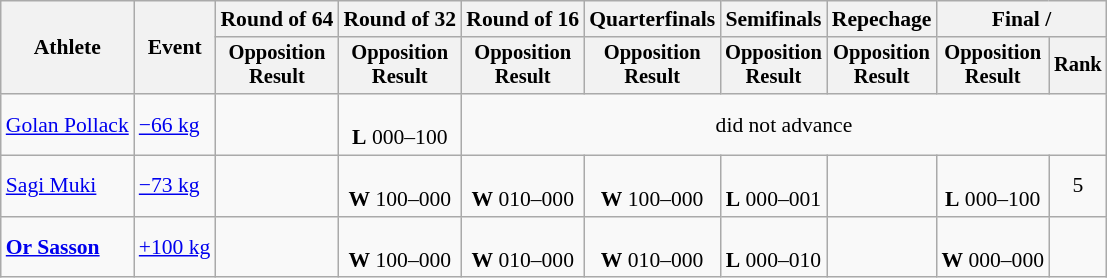<table class="wikitable" style="font-size:90%">
<tr>
<th rowspan="2">Athlete</th>
<th rowspan="2">Event</th>
<th>Round of 64</th>
<th>Round of 32</th>
<th>Round of 16</th>
<th>Quarterfinals</th>
<th>Semifinals</th>
<th>Repechage</th>
<th colspan=2>Final / </th>
</tr>
<tr style="font-size:95%">
<th>Opposition<br>Result</th>
<th>Opposition<br>Result</th>
<th>Opposition<br>Result</th>
<th>Opposition<br>Result</th>
<th>Opposition<br>Result</th>
<th>Opposition<br>Result</th>
<th>Opposition<br>Result</th>
<th>Rank</th>
</tr>
<tr align=center>
<td align=left><a href='#'>Golan Pollack</a></td>
<td align=left><a href='#'>−66 kg</a></td>
<td></td>
<td><br> <strong>L</strong> 000–100</td>
<td colspan=6>did not advance</td>
</tr>
<tr align=center>
<td align=left><a href='#'>Sagi Muki</a></td>
<td align=left><a href='#'>−73 kg</a></td>
<td></td>
<td><br><strong>W</strong> 100–000</td>
<td><br><strong>W</strong> 010–000</td>
<td><br><strong>W</strong> 100–000</td>
<td><br><strong>L</strong> 000–001</td>
<td></td>
<td><br><strong>L</strong> 000–100</td>
<td>5</td>
</tr>
<tr align=center>
<td align=left><strong><a href='#'>Or Sasson</a></strong></td>
<td align=left><a href='#'>+100 kg</a></td>
<td></td>
<td><br><strong>W</strong> 100–000</td>
<td><br><strong>W</strong> 010–000</td>
<td><br><strong>W</strong> 010–000</td>
<td><br><strong>L</strong> 000–010</td>
<td></td>
<td><br><strong>W</strong> 000–000 </td>
<td></td>
</tr>
</table>
